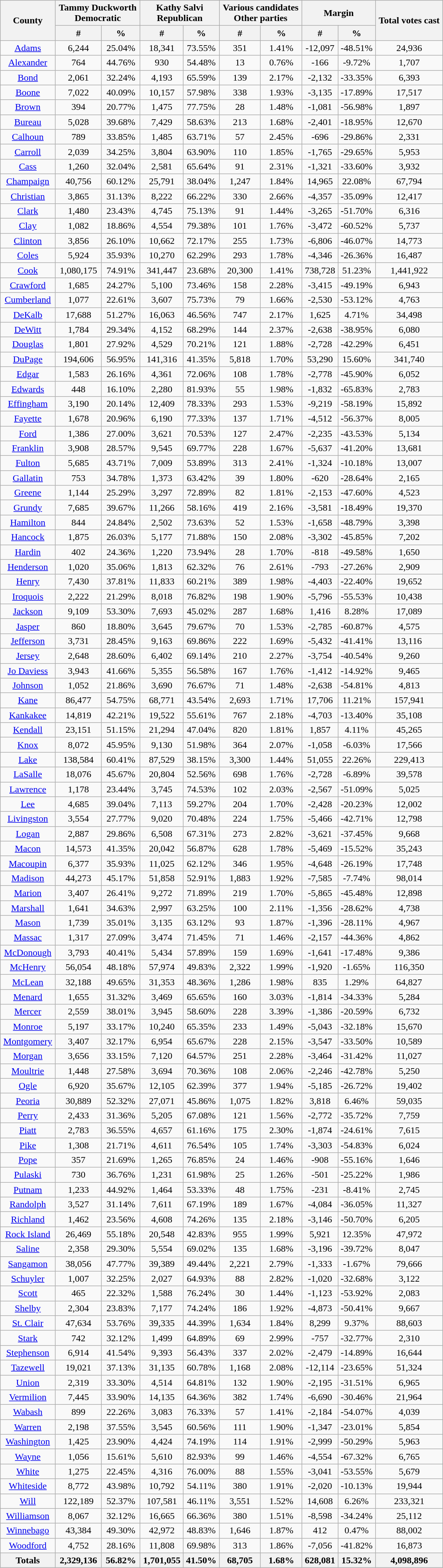<table class="wikitable sortable" width="60%">
<tr>
<th rowspan="2">County</th>
<th colspan="2">Tammy Duckworth<br>Democratic</th>
<th colspan="2">Kathy Salvi<br>Republican</th>
<th colspan="2">Various candidates<br>Other parties</th>
<th colspan="2">Margin</th>
<th rowspan="2">Total votes cast</th>
</tr>
<tr>
<th data-sort-type="number" style="text-align:center;">#</th>
<th data-sort-type="number" style="text-align:center;">%</th>
<th data-sort-type="number" style="text-align:center;">#</th>
<th data-sort-type="number" style="text-align:center;">%</th>
<th data-sort-type="number" style="text-align:center;">#</th>
<th data-sort-type="number" style="text-align:center;">%</th>
<th data-sort-type="number" style="text-align:center;">#</th>
<th data-sort-type="number" style="text-align:center;">%</th>
</tr>
<tr style="text-align:center;">
<td><a href='#'>Adams</a></td>
<td>6,244</td>
<td>25.04%</td>
<td>18,341</td>
<td>73.55%</td>
<td>351</td>
<td>1.41%</td>
<td>-12,097</td>
<td>-48.51%</td>
<td>24,936</td>
</tr>
<tr style="text-align:center;">
<td><a href='#'>Alexander</a></td>
<td>764</td>
<td>44.76%</td>
<td>930</td>
<td>54.48%</td>
<td>13</td>
<td>0.76%</td>
<td>-166</td>
<td>-9.72%</td>
<td>1,707</td>
</tr>
<tr style="text-align:center;">
<td><a href='#'>Bond</a></td>
<td>2,061</td>
<td>32.24%</td>
<td>4,193</td>
<td>65.59%</td>
<td>139</td>
<td>2.17%</td>
<td>-2,132</td>
<td>-33.35%</td>
<td>6,393</td>
</tr>
<tr style="text-align:center;">
<td><a href='#'>Boone</a></td>
<td>7,022</td>
<td>40.09%</td>
<td>10,157</td>
<td>57.98%</td>
<td>338</td>
<td>1.93%</td>
<td>-3,135</td>
<td>-17.89%</td>
<td>17,517</td>
</tr>
<tr style="text-align:center;">
<td><a href='#'>Brown</a></td>
<td>394</td>
<td>20.77%</td>
<td>1,475</td>
<td>77.75%</td>
<td>28</td>
<td>1.48%</td>
<td>-1,081</td>
<td>-56.98%</td>
<td>1,897</td>
</tr>
<tr style="text-align:center;">
<td><a href='#'>Bureau</a></td>
<td>5,028</td>
<td>39.68%</td>
<td>7,429</td>
<td>58.63%</td>
<td>213</td>
<td>1.68%</td>
<td>-2,401</td>
<td>-18.95%</td>
<td>12,670</td>
</tr>
<tr style="text-align:center;">
<td><a href='#'>Calhoun</a></td>
<td>789</td>
<td>33.85%</td>
<td>1,485</td>
<td>63.71%</td>
<td>57</td>
<td>2.45%</td>
<td>-696</td>
<td>-29.86%</td>
<td>2,331</td>
</tr>
<tr style="text-align:center;">
<td><a href='#'>Carroll</a></td>
<td>2,039</td>
<td>34.25%</td>
<td>3,804</td>
<td>63.90%</td>
<td>110</td>
<td>1.85%</td>
<td>-1,765</td>
<td>-29.65%</td>
<td>5,953</td>
</tr>
<tr style="text-align:center;">
<td><a href='#'>Cass</a></td>
<td>1,260</td>
<td>32.04%</td>
<td>2,581</td>
<td>65.64%</td>
<td>91</td>
<td>2.31%</td>
<td>-1,321</td>
<td>-33.60%</td>
<td>3,932</td>
</tr>
<tr style="text-align:center;">
<td><a href='#'>Champaign</a></td>
<td>40,756</td>
<td>60.12%</td>
<td>25,791</td>
<td>38.04%</td>
<td>1,247</td>
<td>1.84%</td>
<td>14,965</td>
<td>22.08%</td>
<td>67,794</td>
</tr>
<tr style="text-align:center;">
<td><a href='#'>Christian</a></td>
<td>3,865</td>
<td>31.13%</td>
<td>8,222</td>
<td>66.22%</td>
<td>330</td>
<td>2.66%</td>
<td>-4,357</td>
<td>-35.09%</td>
<td>12,417</td>
</tr>
<tr style="text-align:center;">
<td><a href='#'>Clark</a></td>
<td>1,480</td>
<td>23.43%</td>
<td>4,745</td>
<td>75.13%</td>
<td>91</td>
<td>1.44%</td>
<td>-3,265</td>
<td>-51.70%</td>
<td>6,316</td>
</tr>
<tr style="text-align:center;">
<td><a href='#'>Clay</a></td>
<td>1,082</td>
<td>18.86%</td>
<td>4,554</td>
<td>79.38%</td>
<td>101</td>
<td>1.76%</td>
<td>-3,472</td>
<td>-60.52%</td>
<td>5,737</td>
</tr>
<tr style="text-align:center;">
<td><a href='#'>Clinton</a></td>
<td>3,856</td>
<td>26.10%</td>
<td>10,662</td>
<td>72.17%</td>
<td>255</td>
<td>1.73%</td>
<td>-6,806</td>
<td>-46.07%</td>
<td>14,773</td>
</tr>
<tr style="text-align:center;">
<td><a href='#'>Coles</a></td>
<td>5,924</td>
<td>35.93%</td>
<td>10,270</td>
<td>62.29%</td>
<td>293</td>
<td>1.78%</td>
<td>-4,346</td>
<td>-26.36%</td>
<td>16,487</td>
</tr>
<tr style="text-align:center;">
<td><a href='#'>Cook</a></td>
<td>1,080,175</td>
<td>74.91%</td>
<td>341,447</td>
<td>23.68%</td>
<td>20,300</td>
<td>1.41%</td>
<td>738,728</td>
<td>51.23%</td>
<td>1,441,922</td>
</tr>
<tr style="text-align:center;">
<td><a href='#'>Crawford</a></td>
<td>1,685</td>
<td>24.27%</td>
<td>5,100</td>
<td>73.46%</td>
<td>158</td>
<td>2.28%</td>
<td>-3,415</td>
<td>-49.19%</td>
<td>6,943</td>
</tr>
<tr style="text-align:center;">
<td><a href='#'>Cumberland</a></td>
<td>1,077</td>
<td>22.61%</td>
<td>3,607</td>
<td>75.73%</td>
<td>79</td>
<td>1.66%</td>
<td>-2,530</td>
<td>-53.12%</td>
<td>4,763</td>
</tr>
<tr style="text-align:center;">
<td><a href='#'>DeKalb</a></td>
<td>17,688</td>
<td>51.27%</td>
<td>16,063</td>
<td>46.56%</td>
<td>747</td>
<td>2.17%</td>
<td>1,625</td>
<td>4.71%</td>
<td>34,498</td>
</tr>
<tr style="text-align:center;">
<td><a href='#'>DeWitt</a></td>
<td>1,784</td>
<td>29.34%</td>
<td>4,152</td>
<td>68.29%</td>
<td>144</td>
<td>2.37%</td>
<td>-2,638</td>
<td>-38.95%</td>
<td>6,080</td>
</tr>
<tr style="text-align:center;">
<td><a href='#'>Douglas</a></td>
<td>1,801</td>
<td>27.92%</td>
<td>4,529</td>
<td>70.21%</td>
<td>121</td>
<td>1.88%</td>
<td>-2,728</td>
<td>-42.29%</td>
<td>6,451</td>
</tr>
<tr style="text-align:center;">
<td><a href='#'>DuPage</a></td>
<td>194,606</td>
<td>56.95%</td>
<td>141,316</td>
<td>41.35%</td>
<td>5,818</td>
<td>1.70%</td>
<td>53,290</td>
<td>15.60%</td>
<td>341,740</td>
</tr>
<tr style="text-align:center;">
<td><a href='#'>Edgar</a></td>
<td>1,583</td>
<td>26.16%</td>
<td>4,361</td>
<td>72.06%</td>
<td>108</td>
<td>1.78%</td>
<td>-2,778</td>
<td>-45.90%</td>
<td>6,052</td>
</tr>
<tr style="text-align:center;">
<td><a href='#'>Edwards</a></td>
<td>448</td>
<td>16.10%</td>
<td>2,280</td>
<td>81.93%</td>
<td>55</td>
<td>1.98%</td>
<td>-1,832</td>
<td>-65.83%</td>
<td>2,783</td>
</tr>
<tr style="text-align:center;">
<td><a href='#'>Effingham</a></td>
<td>3,190</td>
<td>20.14%</td>
<td>12,409</td>
<td>78.33%</td>
<td>293</td>
<td>1.53%</td>
<td>-9,219</td>
<td>-58.19%</td>
<td>15,892</td>
</tr>
<tr style="text-align:center;">
<td><a href='#'>Fayette</a></td>
<td>1,678</td>
<td>20.96%</td>
<td>6,190</td>
<td>77.33%</td>
<td>137</td>
<td>1.71%</td>
<td>-4,512</td>
<td>-56.37%</td>
<td>8,005</td>
</tr>
<tr style="text-align:center;">
<td><a href='#'>Ford</a></td>
<td>1,386</td>
<td>27.00%</td>
<td>3,621</td>
<td>70.53%</td>
<td>127</td>
<td>2.47%</td>
<td>-2,235</td>
<td>-43.53%</td>
<td>5,134</td>
</tr>
<tr style="text-align:center;">
<td><a href='#'>Franklin</a></td>
<td>3,908</td>
<td>28.57%</td>
<td>9,545</td>
<td>69.77%</td>
<td>228</td>
<td>1.67%</td>
<td>-5,637</td>
<td>-41.20%</td>
<td>13,681</td>
</tr>
<tr style="text-align:center;">
<td><a href='#'>Fulton</a></td>
<td>5,685</td>
<td>43.71%</td>
<td>7,009</td>
<td>53.89%</td>
<td>313</td>
<td>2.41%</td>
<td>-1,324</td>
<td>-10.18%</td>
<td>13,007</td>
</tr>
<tr style="text-align:center;">
<td><a href='#'>Gallatin</a></td>
<td>753</td>
<td>34.78%</td>
<td>1,373</td>
<td>63.42%</td>
<td>39</td>
<td>1.80%</td>
<td>-620</td>
<td>-28.64%</td>
<td>2,165</td>
</tr>
<tr style="text-align:center;">
<td><a href='#'>Greene</a></td>
<td>1,144</td>
<td>25.29%</td>
<td>3,297</td>
<td>72.89%</td>
<td>82</td>
<td>1.81%</td>
<td>-2,153</td>
<td>-47.60%</td>
<td>4,523</td>
</tr>
<tr style="text-align:center;">
<td><a href='#'>Grundy</a></td>
<td>7,685</td>
<td>39.67%</td>
<td>11,266</td>
<td>58.16%</td>
<td>419</td>
<td>2.16%</td>
<td>-3,581</td>
<td>-18.49%</td>
<td>19,370</td>
</tr>
<tr style="text-align:center;">
<td><a href='#'>Hamilton</a></td>
<td>844</td>
<td>24.84%</td>
<td>2,502</td>
<td>73.63%</td>
<td>52</td>
<td>1.53%</td>
<td>-1,658</td>
<td>-48.79%</td>
<td>3,398</td>
</tr>
<tr style="text-align:center;">
<td><a href='#'>Hancock</a></td>
<td>1,875</td>
<td>26.03%</td>
<td>5,177</td>
<td>71.88%</td>
<td>150</td>
<td>2.08%</td>
<td>-3,302</td>
<td>-45.85%</td>
<td>7,202</td>
</tr>
<tr style="text-align:center;">
<td><a href='#'>Hardin</a></td>
<td>402</td>
<td>24.36%</td>
<td>1,220</td>
<td>73.94%</td>
<td>28</td>
<td>1.70%</td>
<td>-818</td>
<td>-49.58%</td>
<td>1,650</td>
</tr>
<tr style="text-align:center;">
<td><a href='#'>Henderson</a></td>
<td>1,020</td>
<td>35.06%</td>
<td>1,813</td>
<td>62.32%</td>
<td>76</td>
<td>2.61%</td>
<td>-793</td>
<td>-27.26%</td>
<td>2,909</td>
</tr>
<tr style="text-align:center;">
<td><a href='#'>Henry</a></td>
<td>7,430</td>
<td>37.81%</td>
<td>11,833</td>
<td>60.21%</td>
<td>389</td>
<td>1.98%</td>
<td>-4,403</td>
<td>-22.40%</td>
<td>19,652</td>
</tr>
<tr style="text-align:center;">
<td><a href='#'>Iroquois</a></td>
<td>2,222</td>
<td>21.29%</td>
<td>8,018</td>
<td>76.82%</td>
<td>198</td>
<td>1.90%</td>
<td>-5,796</td>
<td>-55.53%</td>
<td>10,438</td>
</tr>
<tr style="text-align:center;">
<td><a href='#'>Jackson</a></td>
<td>9,109</td>
<td>53.30%</td>
<td>7,693</td>
<td>45.02%</td>
<td>287</td>
<td>1.68%</td>
<td>1,416</td>
<td>8.28%</td>
<td>17,089</td>
</tr>
<tr style="text-align:center;">
<td><a href='#'>Jasper</a></td>
<td>860</td>
<td>18.80%</td>
<td>3,645</td>
<td>79.67%</td>
<td>70</td>
<td>1.53%</td>
<td>-2,785</td>
<td>-60.87%</td>
<td>4,575</td>
</tr>
<tr style="text-align:center;">
<td><a href='#'>Jefferson</a></td>
<td>3,731</td>
<td>28.45%</td>
<td>9,163</td>
<td>69.86%</td>
<td>222</td>
<td>1.69%</td>
<td>-5,432</td>
<td>-41.41%</td>
<td>13,116</td>
</tr>
<tr style="text-align:center;">
<td><a href='#'>Jersey</a></td>
<td>2,648</td>
<td>28.60%</td>
<td>6,402</td>
<td>69.14%</td>
<td>210</td>
<td>2.27%</td>
<td>-3,754</td>
<td>-40.54%</td>
<td>9,260</td>
</tr>
<tr style="text-align:center;">
<td><a href='#'>Jo Daviess</a></td>
<td>3,943</td>
<td>41.66%</td>
<td>5,355</td>
<td>56.58%</td>
<td>167</td>
<td>1.76%</td>
<td>-1,412</td>
<td>-14.92%</td>
<td>9,465</td>
</tr>
<tr style="text-align:center;">
<td><a href='#'>Johnson</a></td>
<td>1,052</td>
<td>21.86%</td>
<td>3,690</td>
<td>76.67%</td>
<td>71</td>
<td>1.48%</td>
<td>-2,638</td>
<td>-54.81%</td>
<td>4,813</td>
</tr>
<tr style="text-align:center;">
<td><a href='#'>Kane</a></td>
<td>86,477</td>
<td>54.75%</td>
<td>68,771</td>
<td>43.54%</td>
<td>2,693</td>
<td>1.71%</td>
<td>17,706</td>
<td>11.21%</td>
<td>157,941</td>
</tr>
<tr style="text-align:center;">
<td><a href='#'>Kankakee</a></td>
<td>14,819</td>
<td>42.21%</td>
<td>19,522</td>
<td>55.61%</td>
<td>767</td>
<td>2.18%</td>
<td>-4,703</td>
<td>-13.40%</td>
<td>35,108</td>
</tr>
<tr style="text-align:center;">
<td><a href='#'>Kendall</a></td>
<td>23,151</td>
<td>51.15%</td>
<td>21,294</td>
<td>47.04%</td>
<td>820</td>
<td>1.81%</td>
<td>1,857</td>
<td>4.11%</td>
<td>45,265</td>
</tr>
<tr style="text-align:center;">
<td><a href='#'>Knox</a></td>
<td>8,072</td>
<td>45.95%</td>
<td>9,130</td>
<td>51.98%</td>
<td>364</td>
<td>2.07%</td>
<td>-1,058</td>
<td>-6.03%</td>
<td>17,566</td>
</tr>
<tr style="text-align:center;">
<td><a href='#'>Lake</a></td>
<td>138,584</td>
<td>60.41%</td>
<td>87,529</td>
<td>38.15%</td>
<td>3,300</td>
<td>1.44%</td>
<td>51,055</td>
<td>22.26%</td>
<td>229,413</td>
</tr>
<tr style="text-align:center;">
<td><a href='#'>LaSalle</a></td>
<td>18,076</td>
<td>45.67%</td>
<td>20,804</td>
<td>52.56%</td>
<td>698</td>
<td>1.76%</td>
<td>-2,728</td>
<td>-6.89%</td>
<td>39,578</td>
</tr>
<tr style="text-align:center;">
<td><a href='#'>Lawrence</a></td>
<td>1,178</td>
<td>23.44%</td>
<td>3,745</td>
<td>74.53%</td>
<td>102</td>
<td>2.03%</td>
<td>-2,567</td>
<td>-51.09%</td>
<td>5,025</td>
</tr>
<tr style="text-align:center;">
<td><a href='#'>Lee</a></td>
<td>4,685</td>
<td>39.04%</td>
<td>7,113</td>
<td>59.27%</td>
<td>204</td>
<td>1.70%</td>
<td>-2,428</td>
<td>-20.23%</td>
<td>12,002</td>
</tr>
<tr style="text-align:center;">
<td><a href='#'>Livingston</a></td>
<td>3,554</td>
<td>27.77%</td>
<td>9,020</td>
<td>70.48%</td>
<td>224</td>
<td>1.75%</td>
<td>-5,466</td>
<td>-42.71%</td>
<td>12,798</td>
</tr>
<tr style="text-align:center;">
<td><a href='#'>Logan</a></td>
<td>2,887</td>
<td>29.86%</td>
<td>6,508</td>
<td>67.31%</td>
<td>273</td>
<td>2.82%</td>
<td>-3,621</td>
<td>-37.45%</td>
<td>9,668</td>
</tr>
<tr style="text-align:center;">
<td><a href='#'>Macon</a></td>
<td>14,573</td>
<td>41.35%</td>
<td>20,042</td>
<td>56.87%</td>
<td>628</td>
<td>1.78%</td>
<td>-5,469</td>
<td>-15.52%</td>
<td>35,243</td>
</tr>
<tr style="text-align:center;">
<td><a href='#'>Macoupin</a></td>
<td>6,377</td>
<td>35.93%</td>
<td>11,025</td>
<td>62.12%</td>
<td>346</td>
<td>1.95%</td>
<td>-4,648</td>
<td>-26.19%</td>
<td>17,748</td>
</tr>
<tr style="text-align:center;">
<td><a href='#'>Madison</a></td>
<td>44,273</td>
<td>45.17%</td>
<td>51,858</td>
<td>52.91%</td>
<td>1,883</td>
<td>1.92%</td>
<td>-7,585</td>
<td>-7.74%</td>
<td>98,014</td>
</tr>
<tr style="text-align:center;">
<td><a href='#'>Marion</a></td>
<td>3,407</td>
<td>26.41%</td>
<td>9,272</td>
<td>71.89%</td>
<td>219</td>
<td>1.70%</td>
<td>-5,865</td>
<td>-45.48%</td>
<td>12,898</td>
</tr>
<tr style="text-align:center;">
<td><a href='#'>Marshall</a></td>
<td>1,641</td>
<td>34.63%</td>
<td>2,997</td>
<td>63.25%</td>
<td>100</td>
<td>2.11%</td>
<td>-1,356</td>
<td>-28.62%</td>
<td>4,738</td>
</tr>
<tr style="text-align:center;">
<td><a href='#'>Mason</a></td>
<td>1,739</td>
<td>35.01%</td>
<td>3,135</td>
<td>63.12%</td>
<td>93</td>
<td>1.87%</td>
<td>-1,396</td>
<td>-28.11%</td>
<td>4,967</td>
</tr>
<tr style="text-align:center;">
<td><a href='#'>Massac</a></td>
<td>1,317</td>
<td>27.09%</td>
<td>3,474</td>
<td>71.45%</td>
<td>71</td>
<td>1.46%</td>
<td>-2,157</td>
<td>-44.36%</td>
<td>4,862</td>
</tr>
<tr style="text-align:center;">
<td><a href='#'>McDonough</a></td>
<td>3,793</td>
<td>40.41%</td>
<td>5,434</td>
<td>57.89%</td>
<td>159</td>
<td>1.69%</td>
<td>-1,641</td>
<td>-17.48%</td>
<td>9,386</td>
</tr>
<tr style="text-align:center;">
<td><a href='#'>McHenry</a></td>
<td>56,054</td>
<td>48.18%</td>
<td>57,974</td>
<td>49.83%</td>
<td>2,322</td>
<td>1.99%</td>
<td>-1,920</td>
<td>-1.65%</td>
<td>116,350</td>
</tr>
<tr style="text-align:center;">
<td><a href='#'>McLean</a></td>
<td>32,188</td>
<td>49.65%</td>
<td>31,353</td>
<td>48.36%</td>
<td>1,286</td>
<td>1.98%</td>
<td>835</td>
<td>1.29%</td>
<td>64,827</td>
</tr>
<tr style="text-align:center;">
<td><a href='#'>Menard</a></td>
<td>1,655</td>
<td>31.32%</td>
<td>3,469</td>
<td>65.65%</td>
<td>160</td>
<td>3.03%</td>
<td>-1,814</td>
<td>-34.33%</td>
<td>5,284</td>
</tr>
<tr style="text-align:center;">
<td><a href='#'>Mercer</a></td>
<td>2,559</td>
<td>38.01%</td>
<td>3,945</td>
<td>58.60%</td>
<td>228</td>
<td>3.39%</td>
<td>-1,386</td>
<td>-20.59%</td>
<td>6,732</td>
</tr>
<tr style="text-align:center;">
<td><a href='#'>Monroe</a></td>
<td>5,197</td>
<td>33.17%</td>
<td>10,240</td>
<td>65.35%</td>
<td>233</td>
<td>1.49%</td>
<td>-5,043</td>
<td>-32.18%</td>
<td>15,670</td>
</tr>
<tr style="text-align:center;">
<td><a href='#'>Montgomery</a></td>
<td>3,407</td>
<td>32.17%</td>
<td>6,954</td>
<td>65.67%</td>
<td>228</td>
<td>2.15%</td>
<td>-3,547</td>
<td>-33.50%</td>
<td>10,589</td>
</tr>
<tr style="text-align:center;">
<td><a href='#'>Morgan</a></td>
<td>3,656</td>
<td>33.15%</td>
<td>7,120</td>
<td>64.57%</td>
<td>251</td>
<td>2.28%</td>
<td>-3,464</td>
<td>-31.42%</td>
<td>11,027</td>
</tr>
<tr style="text-align:center;">
<td><a href='#'>Moultrie</a></td>
<td>1,448</td>
<td>27.58%</td>
<td>3,694</td>
<td>70.36%</td>
<td>108</td>
<td>2.06%</td>
<td>-2,246</td>
<td>-42.78%</td>
<td>5,250</td>
</tr>
<tr style="text-align:center;">
<td><a href='#'>Ogle</a></td>
<td>6,920</td>
<td>35.67%</td>
<td>12,105</td>
<td>62.39%</td>
<td>377</td>
<td>1.94%</td>
<td>-5,185</td>
<td>-26.72%</td>
<td>19,402</td>
</tr>
<tr style="text-align:center;">
<td><a href='#'>Peoria</a></td>
<td>30,889</td>
<td>52.32%</td>
<td>27,071</td>
<td>45.86%</td>
<td>1,075</td>
<td>1.82%</td>
<td>3,818</td>
<td>6.46%</td>
<td>59,035</td>
</tr>
<tr style="text-align:center;">
<td><a href='#'>Perry</a></td>
<td>2,433</td>
<td>31.36%</td>
<td>5,205</td>
<td>67.08%</td>
<td>121</td>
<td>1.56%</td>
<td>-2,772</td>
<td>-35.72%</td>
<td>7,759</td>
</tr>
<tr style="text-align:center;">
<td><a href='#'>Piatt</a></td>
<td>2,783</td>
<td>36.55%</td>
<td>4,657</td>
<td>61.16%</td>
<td>175</td>
<td>2.30%</td>
<td>-1,874</td>
<td>-24.61%</td>
<td>7,615</td>
</tr>
<tr style="text-align:center;">
<td><a href='#'>Pike</a></td>
<td>1,308</td>
<td>21.71%</td>
<td>4,611</td>
<td>76.54%</td>
<td>105</td>
<td>1.74%</td>
<td>-3,303</td>
<td>-54.83%</td>
<td>6,024</td>
</tr>
<tr style="text-align:center;">
<td><a href='#'>Pope</a></td>
<td>357</td>
<td>21.69%</td>
<td>1,265</td>
<td>76.85%</td>
<td>24</td>
<td>1.46%</td>
<td>-908</td>
<td>-55.16%</td>
<td>1,646</td>
</tr>
<tr style="text-align:center;">
<td><a href='#'>Pulaski</a></td>
<td>730</td>
<td>36.76%</td>
<td>1,231</td>
<td>61.98%</td>
<td>25</td>
<td>1.26%</td>
<td>-501</td>
<td>-25.22%</td>
<td>1,986</td>
</tr>
<tr style="text-align:center;">
<td><a href='#'>Putnam</a></td>
<td>1,233</td>
<td>44.92%</td>
<td>1,464</td>
<td>53.33%</td>
<td>48</td>
<td>1.75%</td>
<td>-231</td>
<td>-8.41%</td>
<td>2,745</td>
</tr>
<tr style="text-align:center;">
<td><a href='#'>Randolph</a></td>
<td>3,527</td>
<td>31.14%</td>
<td>7,611</td>
<td>67.19%</td>
<td>189</td>
<td>1.67%</td>
<td>-4,084</td>
<td>-36.05%</td>
<td>11,327</td>
</tr>
<tr style="text-align:center;">
<td><a href='#'>Richland</a></td>
<td>1,462</td>
<td>23.56%</td>
<td>4,608</td>
<td>74.26%</td>
<td>135</td>
<td>2.18%</td>
<td>-3,146</td>
<td>-50.70%</td>
<td>6,205</td>
</tr>
<tr style="text-align:center;">
<td><a href='#'>Rock Island</a></td>
<td>26,469</td>
<td>55.18%</td>
<td>20,548</td>
<td>42.83%</td>
<td>955</td>
<td>1.99%</td>
<td>5,921</td>
<td>12.35%</td>
<td>47,972</td>
</tr>
<tr style="text-align:center;">
<td><a href='#'>Saline</a></td>
<td>2,358</td>
<td>29.30%</td>
<td>5,554</td>
<td>69.02%</td>
<td>135</td>
<td>1.68%</td>
<td>-3,196</td>
<td>-39.72%</td>
<td>8,047</td>
</tr>
<tr style="text-align:center;">
<td><a href='#'>Sangamon</a></td>
<td>38,056</td>
<td>47.77%</td>
<td>39,389</td>
<td>49.44%</td>
<td>2,221</td>
<td>2.79%</td>
<td>-1,333</td>
<td>-1.67%</td>
<td>79,666</td>
</tr>
<tr style="text-align:center;">
<td><a href='#'>Schuyler</a></td>
<td>1,007</td>
<td>32.25%</td>
<td>2,027</td>
<td>64.93%</td>
<td>88</td>
<td>2.82%</td>
<td>-1,020</td>
<td>-32.68%</td>
<td>3,122</td>
</tr>
<tr style="text-align:center;">
<td><a href='#'>Scott</a></td>
<td>465</td>
<td>22.32%</td>
<td>1,588</td>
<td>76.24%</td>
<td>30</td>
<td>1.44%</td>
<td>-1,123</td>
<td>-53.92%</td>
<td>2,083</td>
</tr>
<tr style="text-align:center;">
<td><a href='#'>Shelby</a></td>
<td>2,304</td>
<td>23.83%</td>
<td>7,177</td>
<td>74.24%</td>
<td>186</td>
<td>1.92%</td>
<td>-4,873</td>
<td>-50.41%</td>
<td>9,667</td>
</tr>
<tr style="text-align:center;">
<td><a href='#'>St. Clair</a></td>
<td>47,634</td>
<td>53.76%</td>
<td>39,335</td>
<td>44.39%</td>
<td>1,634</td>
<td>1.84%</td>
<td>8,299</td>
<td>9.37%</td>
<td>88,603</td>
</tr>
<tr style="text-align:center;">
<td><a href='#'>Stark</a></td>
<td>742</td>
<td>32.12%</td>
<td>1,499</td>
<td>64.89%</td>
<td>69</td>
<td>2.99%</td>
<td>-757</td>
<td>-32.77%</td>
<td>2,310</td>
</tr>
<tr style="text-align:center;">
<td><a href='#'>Stephenson</a></td>
<td>6,914</td>
<td>41.54%</td>
<td>9,393</td>
<td>56.43%</td>
<td>337</td>
<td>2.02%</td>
<td>-2,479</td>
<td>-14.89%</td>
<td>16,644</td>
</tr>
<tr style="text-align:center;">
<td><a href='#'>Tazewell</a></td>
<td>19,021</td>
<td>37.13%</td>
<td>31,135</td>
<td>60.78%</td>
<td>1,168</td>
<td>2.08%</td>
<td>-12,114</td>
<td>-23.65%</td>
<td>51,324</td>
</tr>
<tr style="text-align:center;">
<td><a href='#'>Union</a></td>
<td>2,319</td>
<td>33.30%</td>
<td>4,514</td>
<td>64.81%</td>
<td>132</td>
<td>1.90%</td>
<td>-2,195</td>
<td>-31.51%</td>
<td>6,965</td>
</tr>
<tr style="text-align:center;">
<td><a href='#'>Vermilion</a></td>
<td>7,445</td>
<td>33.90%</td>
<td>14,135</td>
<td>64.36%</td>
<td>382</td>
<td>1.74%</td>
<td>-6,690</td>
<td>-30.46%</td>
<td>21,964</td>
</tr>
<tr style="text-align:center;">
<td><a href='#'>Wabash</a></td>
<td>899</td>
<td>22.26%</td>
<td>3,083</td>
<td>76.33%</td>
<td>57</td>
<td>1.41%</td>
<td>-2,184</td>
<td>-54.07%</td>
<td>4,039</td>
</tr>
<tr style="text-align:center;">
<td><a href='#'>Warren</a></td>
<td>2,198</td>
<td>37.55%</td>
<td>3,545</td>
<td>60.56%</td>
<td>111</td>
<td>1.90%</td>
<td>-1,347</td>
<td>-23.01%</td>
<td>5,854</td>
</tr>
<tr style="text-align:center;">
<td><a href='#'>Washington</a></td>
<td>1,425</td>
<td>23.90%</td>
<td>4,424</td>
<td>74.19%</td>
<td>114</td>
<td>1.91%</td>
<td>-2,999</td>
<td>-50.29%</td>
<td>5,963</td>
</tr>
<tr style="text-align:center;">
<td><a href='#'>Wayne</a></td>
<td>1,056</td>
<td>15.61%</td>
<td>5,610</td>
<td>82.93%</td>
<td>99</td>
<td>1.46%</td>
<td>-4,554</td>
<td>-67.32%</td>
<td>6,765</td>
</tr>
<tr style="text-align:center;">
<td><a href='#'>White</a></td>
<td>1,275</td>
<td>22.45%</td>
<td>4,316</td>
<td>76.00%</td>
<td>88</td>
<td>1.55%</td>
<td>-3,041</td>
<td>-53.55%</td>
<td>5,679</td>
</tr>
<tr style="text-align:center;">
<td><a href='#'>Whiteside</a></td>
<td>8,772</td>
<td>43.98%</td>
<td>10,792</td>
<td>54.11%</td>
<td>380</td>
<td>1.91%</td>
<td>-2,020</td>
<td>-10.13%</td>
<td>19,944</td>
</tr>
<tr style="text-align:center;">
<td><a href='#'>Will</a></td>
<td>122,189</td>
<td>52.37%</td>
<td>107,581</td>
<td>46.11%</td>
<td>3,551</td>
<td>1.52%</td>
<td>14,608</td>
<td>6.26%</td>
<td>233,321</td>
</tr>
<tr style="text-align:center;">
<td><a href='#'>Williamson</a></td>
<td>8,067</td>
<td>32.12%</td>
<td>16,665</td>
<td>66.36%</td>
<td>380</td>
<td>1.51%</td>
<td>-8,598</td>
<td>-34.24%</td>
<td>25,112</td>
</tr>
<tr style="text-align:center;">
<td><a href='#'>Winnebago</a></td>
<td>43,384</td>
<td>49.30%</td>
<td>42,972</td>
<td>48.83%</td>
<td>1,646</td>
<td>1.87%</td>
<td>412</td>
<td>0.47%</td>
<td>88,002</td>
</tr>
<tr style="text-align:center;">
<td><a href='#'>Woodford</a></td>
<td>4,752</td>
<td>28.16%</td>
<td>11,808</td>
<td>69.98%</td>
<td>313</td>
<td>1.86%</td>
<td>-7,056</td>
<td>-41.82%</td>
<td>16,873</td>
</tr>
<tr style="text-align:center;">
<th>Totals</th>
<th>2,329,136</th>
<th>56.82%</th>
<th>1,701,055</th>
<th>41.50%</th>
<th>68,705</th>
<th>1.68%</th>
<th>628,081</th>
<th>15.32%</th>
<th>4,098,896</th>
</tr>
</table>
